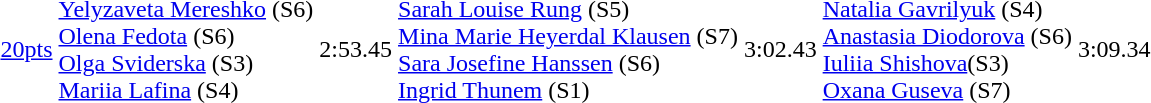<table>
<tr>
<td><a href='#'>20pts</a></td>
<td><a href='#'>Yelyzaveta Mereshko</a> (S6)<br><a href='#'>Olena Fedota</a> (S6)<br><a href='#'>Olga Sviderska</a> (S3)<br><a href='#'>Mariia Lafina</a> (S4)<br></td>
<td>2:53.45</td>
<td><a href='#'>Sarah Louise Rung</a> (S5)<br><a href='#'>Mina Marie Heyerdal Klausen</a> (S7)<br><a href='#'>Sara Josefine Hanssen</a> (S6)<br><a href='#'>Ingrid Thunem</a> (S1)<br></td>
<td>3:02.43</td>
<td><a href='#'>Natalia Gavrilyuk</a> (S4)<br><a href='#'>Anastasia Diodorova</a> (S6)<br><a href='#'>Iuliia Shishova</a>(S3)<br><a href='#'>Oxana Guseva</a> (S7)<br></td>
<td>3:09.34</td>
</tr>
</table>
